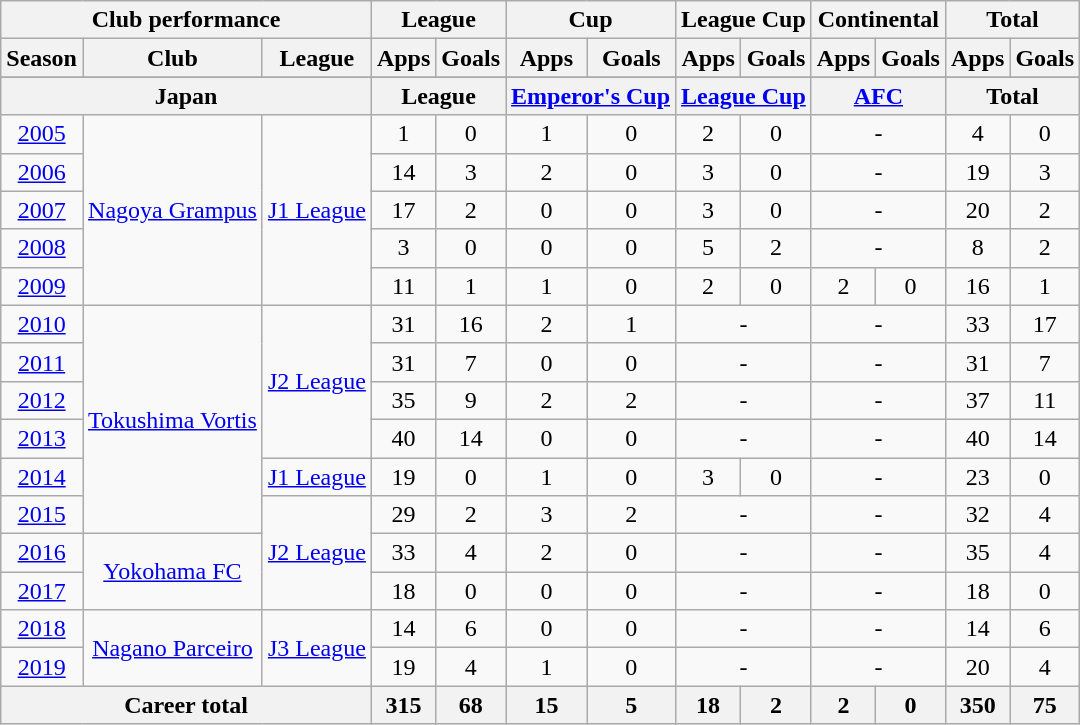<table class="wikitable" style="text-align:center">
<tr>
<th colspan=3>Club performance</th>
<th colspan=2>League</th>
<th colspan=2>Cup</th>
<th colspan=2>League Cup</th>
<th colspan=2>Continental</th>
<th colspan=2>Total</th>
</tr>
<tr>
<th>Season</th>
<th>Club</th>
<th>League</th>
<th>Apps</th>
<th>Goals</th>
<th>Apps</th>
<th>Goals</th>
<th>Apps</th>
<th>Goals</th>
<th>Apps</th>
<th>Goals</th>
<th>Apps</th>
<th>Goals</th>
</tr>
<tr>
</tr>
<tr>
<th colspan=3>Japan</th>
<th colspan=2>League</th>
<th colspan=2><a href='#'>Emperor's Cup</a></th>
<th colspan=2><a href='#'>League Cup</a></th>
<th colspan=2><a href='#'>AFC</a></th>
<th colspan=2>Total</th>
</tr>
<tr>
<td><a href='#'>2005</a></td>
<td rowspan="5"><a href='#'>Nagoya Grampus</a></td>
<td rowspan="5"><a href='#'>J1 League</a></td>
<td>1</td>
<td>0</td>
<td>1</td>
<td>0</td>
<td>2</td>
<td>0</td>
<td colspan="2">-</td>
<td>4</td>
<td>0</td>
</tr>
<tr>
<td><a href='#'>2006</a></td>
<td>14</td>
<td>3</td>
<td>2</td>
<td>0</td>
<td>3</td>
<td>0</td>
<td colspan="2">-</td>
<td>19</td>
<td>3</td>
</tr>
<tr>
<td><a href='#'>2007</a></td>
<td>17</td>
<td>2</td>
<td>0</td>
<td>0</td>
<td>3</td>
<td>0</td>
<td colspan="2">-</td>
<td>20</td>
<td>2</td>
</tr>
<tr>
<td><a href='#'>2008</a></td>
<td>3</td>
<td>0</td>
<td>0</td>
<td>0</td>
<td>5</td>
<td>2</td>
<td colspan="2">-</td>
<td>8</td>
<td>2</td>
</tr>
<tr>
<td><a href='#'>2009</a></td>
<td>11</td>
<td>1</td>
<td>1</td>
<td>0</td>
<td>2</td>
<td>0</td>
<td>2</td>
<td>0</td>
<td>16</td>
<td>1</td>
</tr>
<tr>
<td><a href='#'>2010</a></td>
<td rowspan="6"><a href='#'>Tokushima Vortis</a></td>
<td rowspan="4"><a href='#'>J2 League</a></td>
<td>31</td>
<td>16</td>
<td>2</td>
<td>1</td>
<td colspan="2">-</td>
<td colspan="2">-</td>
<td>33</td>
<td>17</td>
</tr>
<tr>
<td><a href='#'>2011</a></td>
<td>31</td>
<td>7</td>
<td>0</td>
<td>0</td>
<td colspan="2">-</td>
<td colspan="2">-</td>
<td>31</td>
<td>7</td>
</tr>
<tr>
<td><a href='#'>2012</a></td>
<td>35</td>
<td>9</td>
<td>2</td>
<td>2</td>
<td colspan="2">-</td>
<td colspan="2">-</td>
<td>37</td>
<td>11</td>
</tr>
<tr>
<td><a href='#'>2013</a></td>
<td>40</td>
<td>14</td>
<td>0</td>
<td>0</td>
<td colspan="2">-</td>
<td colspan="2">-</td>
<td>40</td>
<td>14</td>
</tr>
<tr>
<td><a href='#'>2014</a></td>
<td><a href='#'>J1 League</a></td>
<td>19</td>
<td>0</td>
<td>1</td>
<td>0</td>
<td>3</td>
<td>0</td>
<td colspan="2">-</td>
<td>23</td>
<td>0</td>
</tr>
<tr>
<td><a href='#'>2015</a></td>
<td rowspan="3"><a href='#'>J2 League</a></td>
<td>29</td>
<td>2</td>
<td>3</td>
<td>2</td>
<td colspan="2">-</td>
<td colspan="2">-</td>
<td>32</td>
<td>4</td>
</tr>
<tr>
<td><a href='#'>2016</a></td>
<td rowspan="2"><a href='#'>Yokohama FC</a></td>
<td>33</td>
<td>4</td>
<td>2</td>
<td>0</td>
<td colspan="2">-</td>
<td colspan="2">-</td>
<td>35</td>
<td>4</td>
</tr>
<tr>
<td><a href='#'>2017</a></td>
<td>18</td>
<td>0</td>
<td>0</td>
<td>0</td>
<td colspan="2">-</td>
<td colspan="2">-</td>
<td>18</td>
<td>0</td>
</tr>
<tr>
<td><a href='#'>2018</a></td>
<td rowspan="2"><a href='#'>Nagano Parceiro</a></td>
<td rowspan="2"><a href='#'>J3 League</a></td>
<td>14</td>
<td>6</td>
<td>0</td>
<td>0</td>
<td colspan="2">-</td>
<td colspan="2">-</td>
<td>14</td>
<td>6</td>
</tr>
<tr>
<td><a href='#'>2019</a></td>
<td>19</td>
<td>4</td>
<td>1</td>
<td>0</td>
<td colspan="2">-</td>
<td colspan="2">-</td>
<td>20</td>
<td>4</td>
</tr>
<tr>
<th colspan=3>Career total</th>
<th>315</th>
<th>68</th>
<th>15</th>
<th>5</th>
<th>18</th>
<th>2</th>
<th>2</th>
<th>0</th>
<th>350</th>
<th>75</th>
</tr>
</table>
